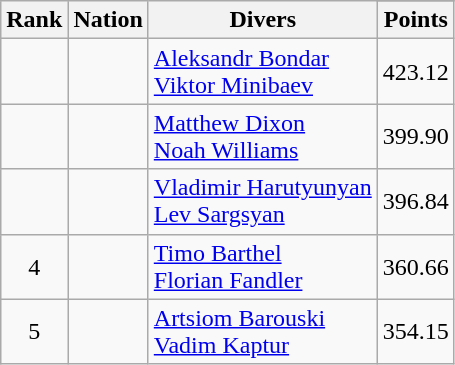<table class="wikitable sortable" style="text-align:center">
<tr>
<th rowspan=2>Rank</th>
<th rowspan=2>Nation</th>
<th rowspan=2>Divers</th>
</tr>
<tr>
<th>Points</th>
</tr>
<tr>
<td></td>
<td align=left></td>
<td align=left><a href='#'>Aleksandr Bondar</a><br><a href='#'>Viktor Minibaev</a></td>
<td>423.12</td>
</tr>
<tr>
<td></td>
<td align=left></td>
<td align=left><a href='#'>Matthew Dixon</a><br><a href='#'>Noah Williams</a></td>
<td>399.90</td>
</tr>
<tr>
<td></td>
<td align=left></td>
<td align=left><a href='#'>Vladimir Harutyunyan</a><br><a href='#'>Lev Sargsyan</a></td>
<td>396.84</td>
</tr>
<tr>
<td>4</td>
<td align=left></td>
<td align=left><a href='#'>Timo Barthel</a><br><a href='#'>Florian Fandler</a></td>
<td>360.66</td>
</tr>
<tr>
<td>5</td>
<td align=left></td>
<td align=left><a href='#'>Artsiom Barouski</a><br><a href='#'>Vadim Kaptur</a></td>
<td>354.15</td>
</tr>
</table>
